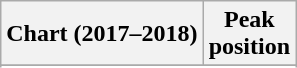<table class="wikitable sortable plainrowheaders">
<tr>
<th>Chart (2017–2018)</th>
<th>Peak<br>position</th>
</tr>
<tr>
</tr>
<tr>
</tr>
<tr>
</tr>
</table>
